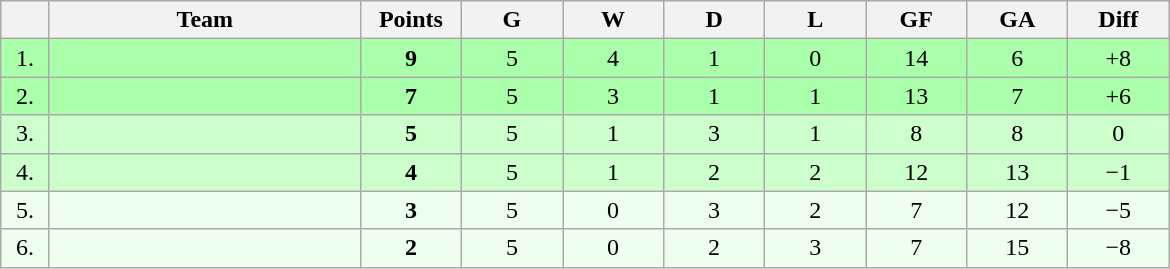<table class=wikitable style="text-align:center">
<tr bgcolor="#DCDCDC">
<th width="25"></th>
<th width="200">Team</th>
<th width="60">Points</th>
<th width="60">G</th>
<th width="60">W</th>
<th width="60">D</th>
<th width="60">L</th>
<th width="60">GF</th>
<th width="60">GA</th>
<th width="60">Diff</th>
</tr>
<tr bgcolor=#AAFFAA>
<td>1.</td>
<td align=left></td>
<td><strong>9</strong></td>
<td>5</td>
<td>4</td>
<td>1</td>
<td>0</td>
<td>14</td>
<td>6</td>
<td>+8</td>
</tr>
<tr bgcolor=#AAFFAA>
<td>2.</td>
<td align=left></td>
<td><strong>7</strong></td>
<td>5</td>
<td>3</td>
<td>1</td>
<td>1</td>
<td>13</td>
<td>7</td>
<td>+6</td>
</tr>
<tr bgcolor=#CCFFCC>
<td>3.</td>
<td align=left></td>
<td><strong>5</strong></td>
<td>5</td>
<td>1</td>
<td>3</td>
<td>1</td>
<td>8</td>
<td>8</td>
<td>0</td>
</tr>
<tr bgcolor=#CCFFCC>
<td>4.</td>
<td align=left></td>
<td><strong>4</strong></td>
<td>5</td>
<td>1</td>
<td>2</td>
<td>2</td>
<td>12</td>
<td>13</td>
<td>−1</td>
</tr>
<tr bgcolor=#EEFFEE>
<td>5.</td>
<td align=left></td>
<td><strong>3</strong></td>
<td>5</td>
<td>0</td>
<td>3</td>
<td>2</td>
<td>7</td>
<td>12</td>
<td>−5</td>
</tr>
<tr bgcolor=#EEFFEE>
<td>6.</td>
<td align=left></td>
<td><strong>2</strong></td>
<td>5</td>
<td>0</td>
<td>2</td>
<td>3</td>
<td>7</td>
<td>15</td>
<td>−8</td>
</tr>
</table>
